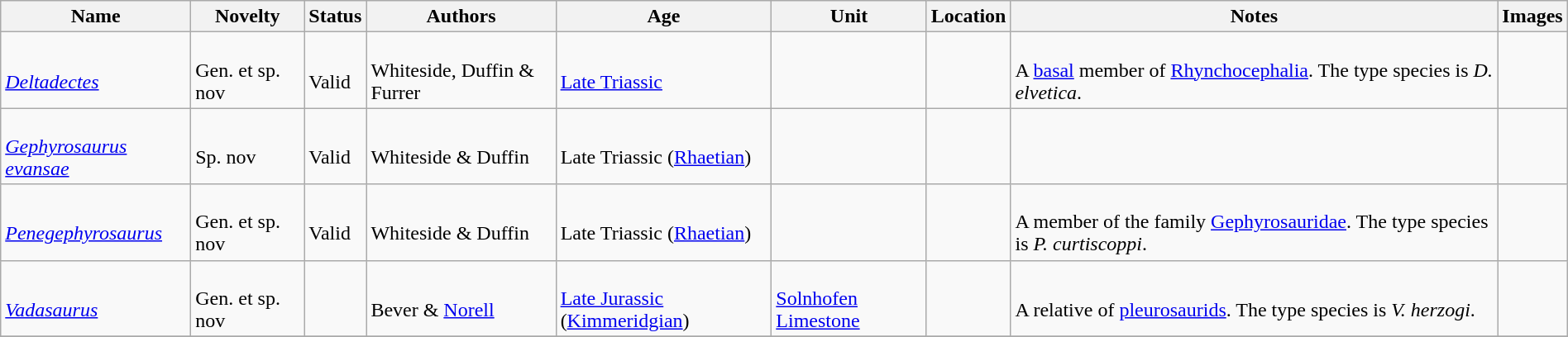<table class="wikitable sortable" align="center" width="100%">
<tr>
<th>Name</th>
<th>Novelty</th>
<th>Status</th>
<th>Authors</th>
<th>Age</th>
<th>Unit</th>
<th>Location</th>
<th>Notes</th>
<th>Images</th>
</tr>
<tr>
<td><br><em><a href='#'>Deltadectes</a></em></td>
<td><br>Gen. et sp. nov</td>
<td><br>Valid</td>
<td><br>Whiteside, Duffin & Furrer</td>
<td><br><a href='#'>Late Triassic</a></td>
<td></td>
<td><br></td>
<td><br>A <a href='#'>basal</a> member of <a href='#'>Rhynchocephalia</a>. The type species is <em>D. elvetica</em>.</td>
<td></td>
</tr>
<tr>
<td><br><em><a href='#'>Gephyrosaurus evansae</a></em></td>
<td><br>Sp. nov</td>
<td><br>Valid</td>
<td><br>Whiteside & Duffin</td>
<td><br>Late Triassic (<a href='#'>Rhaetian</a>)</td>
<td></td>
<td><br></td>
<td></td>
<td></td>
</tr>
<tr>
<td><br><em><a href='#'>Penegephyrosaurus</a></em></td>
<td><br>Gen. et sp. nov</td>
<td><br>Valid</td>
<td><br>Whiteside & Duffin</td>
<td><br>Late Triassic (<a href='#'>Rhaetian</a>)</td>
<td></td>
<td><br></td>
<td><br>A member of the family <a href='#'>Gephyrosauridae</a>. The type species is <em>P. curtiscoppi</em>.</td>
<td></td>
</tr>
<tr>
<td><br><em><a href='#'>Vadasaurus</a></em></td>
<td><br>Gen. et sp. nov</td>
<td></td>
<td><br>Bever & <a href='#'>Norell</a></td>
<td><br><a href='#'>Late Jurassic</a> (<a href='#'>Kimmeridgian</a>)</td>
<td><br><a href='#'>Solnhofen Limestone</a></td>
<td><br></td>
<td><br>A relative of <a href='#'>pleurosaurids</a>. The type species is <em>V. herzogi</em>.</td>
<td></td>
</tr>
<tr>
</tr>
</table>
